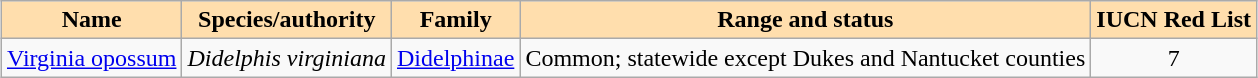<table class="sortable wikitable" style="margin:1em auto; text-align:center;">
<tr>
<th style=background:navajowhite>Name</th>
<th style=background:navajowhite>Species/authority</th>
<th style=background:navajowhite>Family</th>
<th style=background:navajowhite>Range and status</th>
<th style=background:navajowhite>IUCN Red List</th>
</tr>
<tr>
<td><a href='#'>Virginia opossum</a><br></td>
<td><em>Didelphis virginiana</em><br></td>
<td><a href='#'>Didelphinae</a></td>
<td>Common; statewide except Dukes and Nantucket counties</td>
<td><div>7</div></td>
</tr>
</table>
